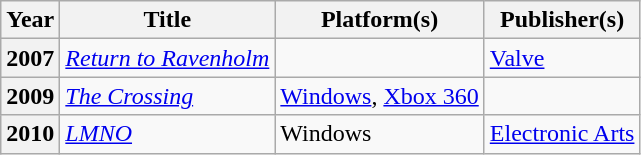<table class="wikitable sortable plainrowheaders">
<tr>
<th scope="col">Year</th>
<th scope="col">Title</th>
<th scope="col">Platform(s)</th>
<th scope="col">Publisher(s)</th>
</tr>
<tr>
<th scope="row">2007</th>
<td><em><a href='#'>Return to Ravenholm</a></em></td>
<td></td>
<td><a href='#'>Valve</a></td>
</tr>
<tr>
<th scope="row">2009</th>
<td><em><a href='#'>The Crossing</a></em></td>
<td><a href='#'>Windows</a>, <a href='#'>Xbox 360</a></td>
<td></td>
</tr>
<tr>
<th scope="row">2010</th>
<td><em><a href='#'>LMNO</a></em></td>
<td>Windows</td>
<td><a href='#'>Electronic Arts</a></td>
</tr>
</table>
